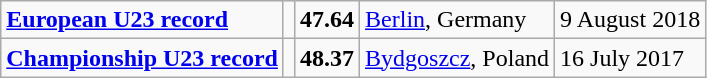<table class="wikitable">
<tr>
<td><strong><a href='#'>European U23 record</a></strong></td>
<td></td>
<td><strong>47.64</strong></td>
<td><a href='#'>Berlin</a>, Germany</td>
<td>9 August 2018</td>
</tr>
<tr>
<td><strong><a href='#'>Championship U23 record</a></strong></td>
<td></td>
<td><strong>48.37</strong></td>
<td><a href='#'>Bydgoszcz</a>, Poland</td>
<td>16 July 2017</td>
</tr>
</table>
